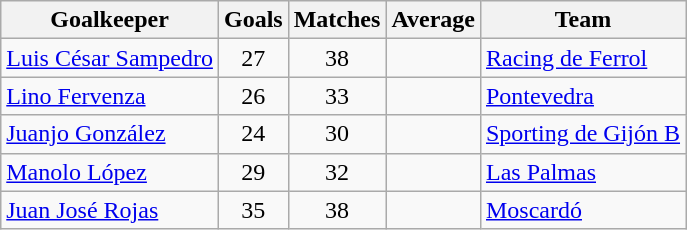<table class="wikitable sortable">
<tr>
<th>Goalkeeper</th>
<th>Goals</th>
<th>Matches</th>
<th>Average</th>
<th>Team</th>
</tr>
<tr>
<td> <a href='#'>Luis César Sampedro</a></td>
<td align=center>27</td>
<td align=center>38</td>
<td align=center></td>
<td><a href='#'>Racing de Ferrol</a></td>
</tr>
<tr>
<td> <a href='#'>Lino Fervenza</a></td>
<td align=center>26</td>
<td align=center>33</td>
<td align=center></td>
<td><a href='#'>Pontevedra</a></td>
</tr>
<tr>
<td> <a href='#'>Juanjo González</a></td>
<td align=center>24</td>
<td align=center>30</td>
<td align=center></td>
<td><a href='#'>Sporting de Gijón B</a></td>
</tr>
<tr>
<td> <a href='#'>Manolo López</a></td>
<td align=center>29</td>
<td align=center>32</td>
<td align=center></td>
<td><a href='#'>Las Palmas</a></td>
</tr>
<tr>
<td> <a href='#'>Juan José Rojas</a></td>
<td align=center>35</td>
<td align=center>38</td>
<td align=center></td>
<td><a href='#'>Moscardó</a></td>
</tr>
</table>
